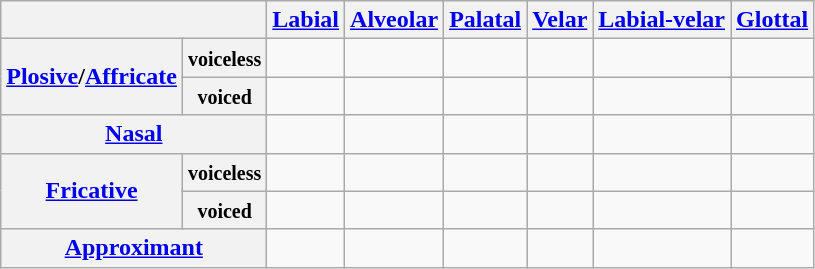<table class=wikitable style=text-align:center>
<tr>
<th colspan=2></th>
<th><a href='#'>Labial</a></th>
<th><a href='#'>Alveolar</a></th>
<th><a href='#'>Palatal</a></th>
<th><a href='#'>Velar</a></th>
<th><a href='#'>Labial-velar</a></th>
<th><a href='#'>Glottal</a></th>
</tr>
<tr>
<th rowspan=2><a href='#'>Plosive</a>/<a href='#'>Affricate</a></th>
<th><small>voiceless</small></th>
<td></td>
<td></td>
<td></td>
<td></td>
<td></td>
<td></td>
</tr>
<tr>
<th><small>voiced</small></th>
<td></td>
<td></td>
<td></td>
<td></td>
<td></td>
<td></td>
</tr>
<tr>
<th colspan=2><a href='#'>Nasal</a></th>
<td></td>
<td></td>
<td></td>
<td></td>
<td></td>
<td></td>
</tr>
<tr>
<th rowspan=2><a href='#'>Fricative</a></th>
<th><small>voiceless</small></th>
<td></td>
<td></td>
<td></td>
<td></td>
<td></td>
<td></td>
</tr>
<tr>
<th><small>voiced</small></th>
<td></td>
<td></td>
<td></td>
<td></td>
<td></td>
<td></td>
</tr>
<tr>
<th colspan=2><a href='#'>Approximant</a></th>
<td></td>
<td></td>
<td></td>
<td></td>
<td></td>
<td></td>
</tr>
</table>
